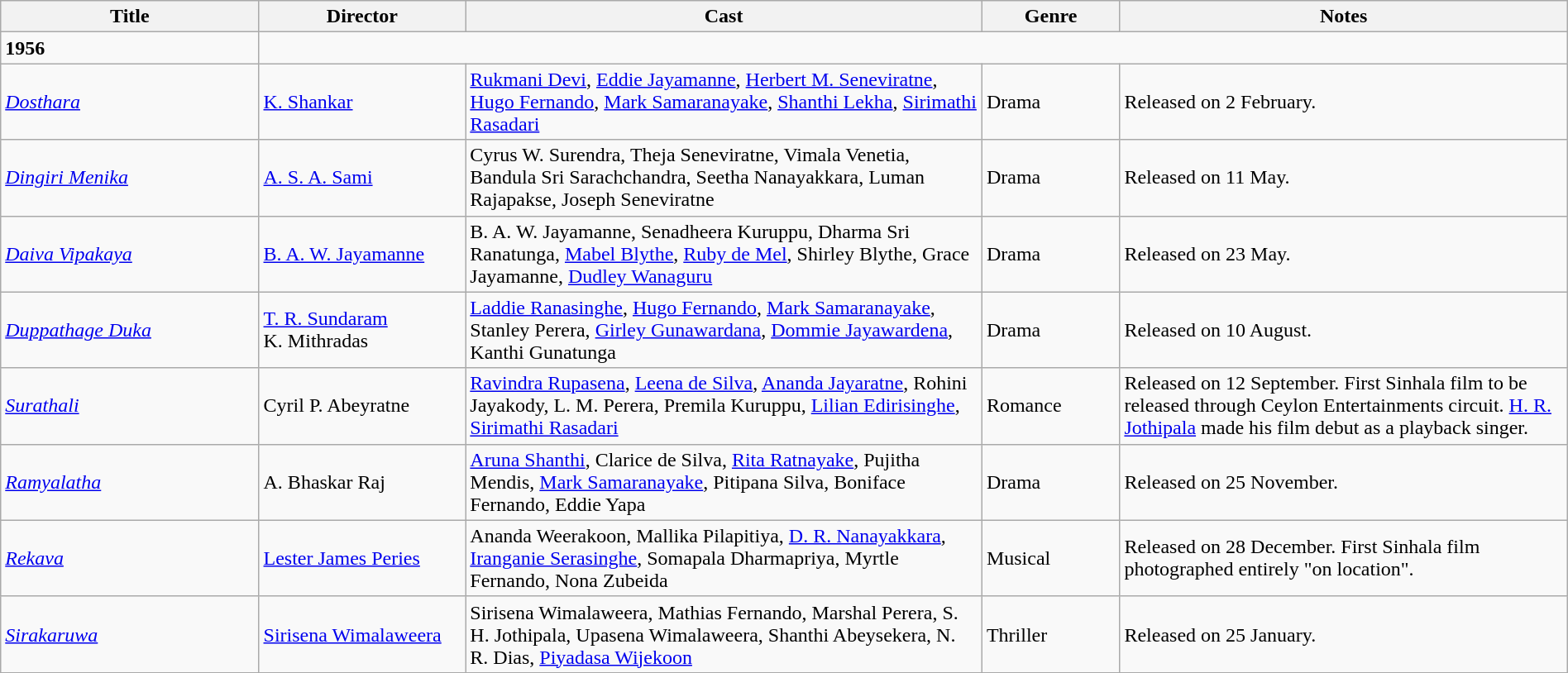<table class="wikitable" width="100%">
<tr>
<th width=15%>Title</th>
<th width=12%>Director</th>
<th width=30%>Cast</th>
<th width=8%>Genre</th>
<th width=26%>Notes</th>
</tr>
<tr>
<td><strong>1956</strong></td>
</tr>
<tr>
<td><em><a href='#'>Dosthara</a></em></td>
<td><a href='#'>K. Shankar</a></td>
<td><a href='#'>Rukmani Devi</a>, <a href='#'>Eddie Jayamanne</a>, <a href='#'>Herbert M. Seneviratne</a>, <a href='#'>Hugo Fernando</a>, <a href='#'>Mark Samaranayake</a>, <a href='#'>Shanthi Lekha</a>, <a href='#'>Sirimathi Rasadari</a></td>
<td>Drama</td>
<td>Released on 2 February.</td>
</tr>
<tr>
<td><em><a href='#'>Dingiri Menika</a></em></td>
<td><a href='#'>A. S. A. Sami</a></td>
<td>Cyrus W. Surendra, Theja Seneviratne, Vimala Venetia, Bandula Sri Sarachchandra, Seetha Nanayakkara, Luman Rajapakse, Joseph Seneviratne</td>
<td>Drama</td>
<td>Released on 11 May.</td>
</tr>
<tr>
<td><em><a href='#'>Daiva Vipakaya</a></em></td>
<td><a href='#'>B. A. W. Jayamanne</a></td>
<td>B. A. W. Jayamanne, Senadheera Kuruppu, Dharma Sri Ranatunga, <a href='#'>Mabel Blythe</a>, <a href='#'>Ruby de Mel</a>, Shirley Blythe, Grace Jayamanne, <a href='#'>Dudley Wanaguru</a></td>
<td>Drama</td>
<td>Released on 23 May.</td>
</tr>
<tr>
<td><em><a href='#'>Duppathage Duka</a></em></td>
<td><a href='#'>T. R. Sundaram</a><br> K. Mithradas</td>
<td><a href='#'>Laddie Ranasinghe</a>, <a href='#'>Hugo Fernando</a>, <a href='#'>Mark Samaranayake</a>, Stanley Perera, <a href='#'>Girley Gunawardana</a>, <a href='#'>Dommie Jayawardena</a>, Kanthi Gunatunga</td>
<td>Drama</td>
<td>Released on 10 August.</td>
</tr>
<tr>
<td><em><a href='#'>Surathali</a></em></td>
<td>Cyril P. Abeyratne</td>
<td><a href='#'>Ravindra Rupasena</a>, <a href='#'>Leena de Silva</a>, <a href='#'>Ananda Jayaratne</a>, Rohini Jayakody, L. M. Perera, Premila Kuruppu, <a href='#'>Lilian Edirisinghe</a>, <a href='#'>Sirimathi Rasadari</a></td>
<td>Romance</td>
<td>Released on 12 September. First Sinhala film to be released through Ceylon Entertainments circuit. <a href='#'>H. R. Jothipala</a> made his film debut as a playback singer.</td>
</tr>
<tr>
<td><em><a href='#'>Ramyalatha</a></em></td>
<td>A. Bhaskar Raj</td>
<td><a href='#'>Aruna Shanthi</a>, Clarice de Silva, <a href='#'>Rita Ratnayake</a>, Pujitha Mendis, <a href='#'>Mark Samaranayake</a>, Pitipana Silva, Boniface Fernando, Eddie Yapa</td>
<td>Drama</td>
<td>Released on 25 November.</td>
</tr>
<tr>
<td><em><a href='#'>Rekava</a></em></td>
<td><a href='#'>Lester James Peries</a></td>
<td>Ananda Weerakoon, Mallika Pilapitiya, <a href='#'>D. R. Nanayakkara</a>, <a href='#'>Iranganie Serasinghe</a>, Somapala Dharmapriya, Myrtle Fernando, Nona Zubeida</td>
<td>Musical</td>
<td>Released on 28 December. First Sinhala film photographed entirely "on location".</td>
</tr>
<tr>
<td><em><a href='#'>Sirakaruwa</a></em></td>
<td><a href='#'>Sirisena Wimalaweera</a></td>
<td>Sirisena Wimalaweera, Mathias Fernando, Marshal Perera, S. H. Jothipala, Upasena Wimalaweera, Shanthi Abeysekera, N. R. Dias, <a href='#'>Piyadasa Wijekoon</a></td>
<td>Thriller</td>
<td>Released on 25 January.</td>
</tr>
<tr>
</tr>
</table>
